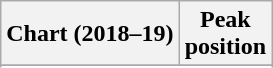<table class="wikitable sortable plainrowheaders" style="text-align:center">
<tr>
<th>Chart (2018–19)</th>
<th>Peak<br>position</th>
</tr>
<tr>
</tr>
<tr>
</tr>
<tr>
</tr>
<tr>
</tr>
<tr>
</tr>
<tr>
</tr>
<tr>
</tr>
<tr>
</tr>
</table>
